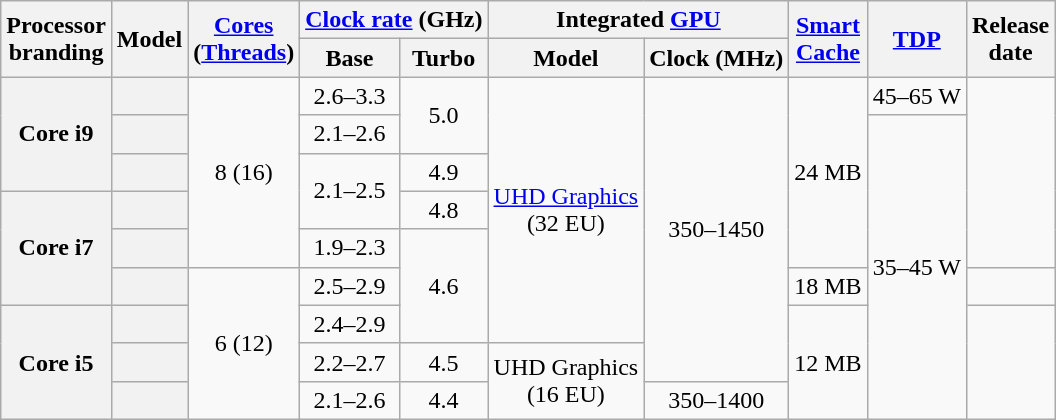<table class="wikitable sortable nowrap" style="text-align: center;">
<tr>
<th class="unsortable" rowspan="2">Processor<br>branding</th>
<th rowspan="2">Model</th>
<th class="unsortable" rowspan="2"><a href='#'>Cores</a><br>(<a href='#'>Threads</a>)</th>
<th colspan="2"><a href='#'>Clock rate</a> (GHz)</th>
<th colspan="2">Integrated <a href='#'>GPU</a></th>
<th class="unsortable" rowspan="2"><a href='#'>Smart<br>Cache</a></th>
<th rowspan="2"><a href='#'>TDP</a></th>
<th rowspan="2">Release<br>date</th>
</tr>
<tr>
<th class="unsortable">Base</th>
<th class="unsortable">Turbo</th>
<th class="unsortable">Model</th>
<th class="unsortable">Clock (MHz)</th>
</tr>
<tr>
<th rowspan="3">Core i9</th>
<th style="text-align:left;" data-sort-value="sku9"></th>
<td rowspan="5">8 (16)</td>
<td>2.6–3.3</td>
<td rowspan="2">5.0</td>
<td rowspan="7"><a href='#'>UHD Graphics</a><br>(32 EU)</td>
<td rowspan="8">350–1450</td>
<td rowspan="5">24 MB</td>
<td rowspan=1>45–65 W</td>
<td rowspan="5"></td>
</tr>
<tr>
<th style="text-align:left;" data-sort-value="sku8"></th>
<td>2.1–2.6</td>
<td rowspan="8">35–45 W</td>
</tr>
<tr>
<th style="text-align:left;" data-sort-value="sku7"></th>
<td rowspan="2">2.1–2.5</td>
<td>4.9</td>
</tr>
<tr>
<th rowspan="3">Core i7</th>
<th style="text-align:left;" data-sort-value="sku6"></th>
<td>4.8</td>
</tr>
<tr>
<th style="text-align:left;" data-sort-value="sku5"></th>
<td>1.9–2.3</td>
<td rowspan="3">4.6</td>
</tr>
<tr>
<th style="text-align:left;" data-sort-value="sku4"></th>
<td rowspan="4">6 (12)</td>
<td>2.5–2.9</td>
<td>18 MB</td>
<td></td>
</tr>
<tr>
<th rowspan="3">Core i5</th>
<th style="text-align:left;" data-sort-value="sku3"></th>
<td>2.4–2.9</td>
<td rowspan="3">12 MB</td>
<td rowspan="3"></td>
</tr>
<tr>
<th style="text-align:left;" data-sort-value="sku2"></th>
<td>2.2–2.7</td>
<td>4.5</td>
<td rowspan="2">UHD Graphics<br>(16 EU)</td>
</tr>
<tr>
<th style="text-align:left;" data-sort-value="sku1"></th>
<td>2.1–2.6</td>
<td>4.4</td>
<td>350–1400</td>
</tr>
</table>
